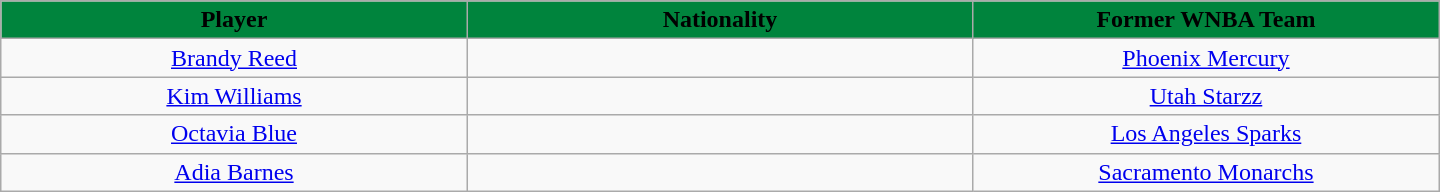<table class="wikitable" style="text-align:center; width:60em">
<tr>
<th style="background: #00843D" width="12%"><span>Player</span></th>
<th style="background: #00843D" width="13%"><span>Nationality</span></th>
<th style="background: #00843D" width="12%"><span>Former WNBA Team</span></th>
</tr>
<tr>
<td><a href='#'>Brandy Reed</a></td>
<td></td>
<td><a href='#'>Phoenix Mercury</a></td>
</tr>
<tr>
<td><a href='#'>Kim Williams</a></td>
<td></td>
<td><a href='#'>Utah Starzz</a></td>
</tr>
<tr>
<td><a href='#'>Octavia Blue</a></td>
<td></td>
<td><a href='#'>Los Angeles Sparks</a></td>
</tr>
<tr>
<td><a href='#'>Adia Barnes</a></td>
<td></td>
<td><a href='#'>Sacramento Monarchs</a></td>
</tr>
</table>
